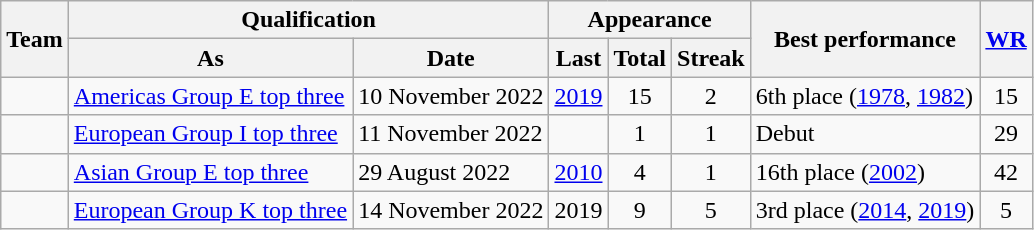<table class="wikitable">
<tr>
<th rowspan=2>Team</th>
<th colspan=2>Qualification</th>
<th colspan=3>Appearance</th>
<th rowspan=2>Best performance</th>
<th rowspan=2><a href='#'>WR</a></th>
</tr>
<tr>
<th>As</th>
<th>Date</th>
<th>Last</th>
<th>Total</th>
<th>Streak</th>
</tr>
<tr>
<td></td>
<td><a href='#'>Americas Group E top three</a></td>
<td>10 November 2022</td>
<td><a href='#'>2019</a></td>
<td align=center>15</td>
<td align=center>2</td>
<td>6th place (<a href='#'>1978</a>, <a href='#'>1982</a>)</td>
<td align=center>15</td>
</tr>
<tr>
<td></td>
<td><a href='#'>European Group I top three</a></td>
<td>11 November 2022</td>
<td></td>
<td align=center>1</td>
<td align=center>1</td>
<td>Debut</td>
<td align=center>29</td>
</tr>
<tr>
<td></td>
<td><a href='#'>Asian Group E top three</a></td>
<td>29 August 2022</td>
<td><a href='#'>2010</a></td>
<td align=center>4</td>
<td align=center>1</td>
<td>16th place (<a href='#'>2002</a>)</td>
<td align=center>42</td>
</tr>
<tr>
<td></td>
<td><a href='#'>European Group K top three</a></td>
<td>14 November 2022</td>
<td>2019</td>
<td align=center>9</td>
<td align=center>5</td>
<td>3rd place (<a href='#'>2014</a>, <a href='#'>2019</a>)</td>
<td align=center>5</td>
</tr>
</table>
